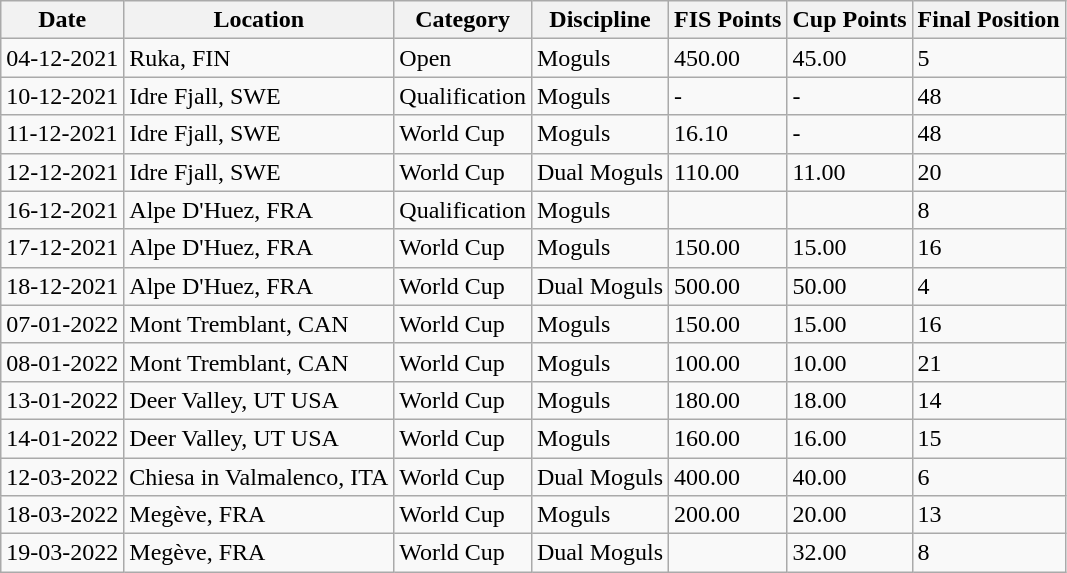<table class="wikitable">
<tr>
<th>Date</th>
<th>Location</th>
<th>Category</th>
<th>Discipline</th>
<th>FIS Points</th>
<th>Cup Points</th>
<th>Final Position</th>
</tr>
<tr>
<td>04-12-2021</td>
<td>Ruka, FIN</td>
<td>Open</td>
<td>Moguls</td>
<td>450.00</td>
<td>45.00</td>
<td>5</td>
</tr>
<tr>
<td>10-12-2021</td>
<td>Idre Fjall, SWE</td>
<td>Qualification</td>
<td>Moguls</td>
<td>-</td>
<td>-</td>
<td>48</td>
</tr>
<tr>
<td>11-12-2021</td>
<td>Idre Fjall, SWE</td>
<td>World Cup</td>
<td>Moguls</td>
<td>16.10</td>
<td>-</td>
<td>48</td>
</tr>
<tr>
<td>12-12-2021</td>
<td>Idre Fjall, SWE</td>
<td>World Cup</td>
<td>Dual Moguls</td>
<td>110.00</td>
<td>11.00</td>
<td>20</td>
</tr>
<tr>
<td>16-12-2021</td>
<td>Alpe D'Huez, FRA</td>
<td>Qualification</td>
<td>Moguls</td>
<td></td>
<td></td>
<td>8</td>
</tr>
<tr>
<td>17-12-2021</td>
<td>Alpe D'Huez, FRA</td>
<td>World Cup</td>
<td>Moguls</td>
<td>150.00</td>
<td>15.00</td>
<td>16</td>
</tr>
<tr>
<td>18-12-2021</td>
<td>Alpe D'Huez, FRA</td>
<td>World Cup</td>
<td>Dual Moguls</td>
<td>500.00</td>
<td>50.00</td>
<td>4</td>
</tr>
<tr>
<td>07-01-2022</td>
<td>Mont Tremblant, CAN</td>
<td>World Cup</td>
<td>Moguls</td>
<td>150.00</td>
<td>15.00</td>
<td>16</td>
</tr>
<tr>
<td>08-01-2022</td>
<td>Mont Tremblant, CAN</td>
<td>World Cup</td>
<td>Moguls</td>
<td>100.00</td>
<td>10.00</td>
<td>21</td>
</tr>
<tr>
<td>13-01-2022</td>
<td>Deer Valley, UT USA</td>
<td>World Cup</td>
<td>Moguls</td>
<td>180.00</td>
<td>18.00</td>
<td>14</td>
</tr>
<tr>
<td>14-01-2022</td>
<td>Deer Valley, UT USA</td>
<td>World Cup</td>
<td>Moguls</td>
<td>160.00</td>
<td>16.00</td>
<td>15</td>
</tr>
<tr>
<td>12-03-2022</td>
<td>Chiesa in Valmalenco, ITA</td>
<td>World Cup</td>
<td>Dual Moguls</td>
<td>400.00</td>
<td>40.00</td>
<td>6</td>
</tr>
<tr>
<td>18-03-2022</td>
<td>Megève, FRA</td>
<td>World Cup</td>
<td>Moguls</td>
<td>200.00</td>
<td>20.00</td>
<td>13</td>
</tr>
<tr>
<td>19-03-2022</td>
<td>Megève, FRA</td>
<td>World Cup</td>
<td>Dual Moguls</td>
<td></td>
<td>32.00</td>
<td>8</td>
</tr>
</table>
